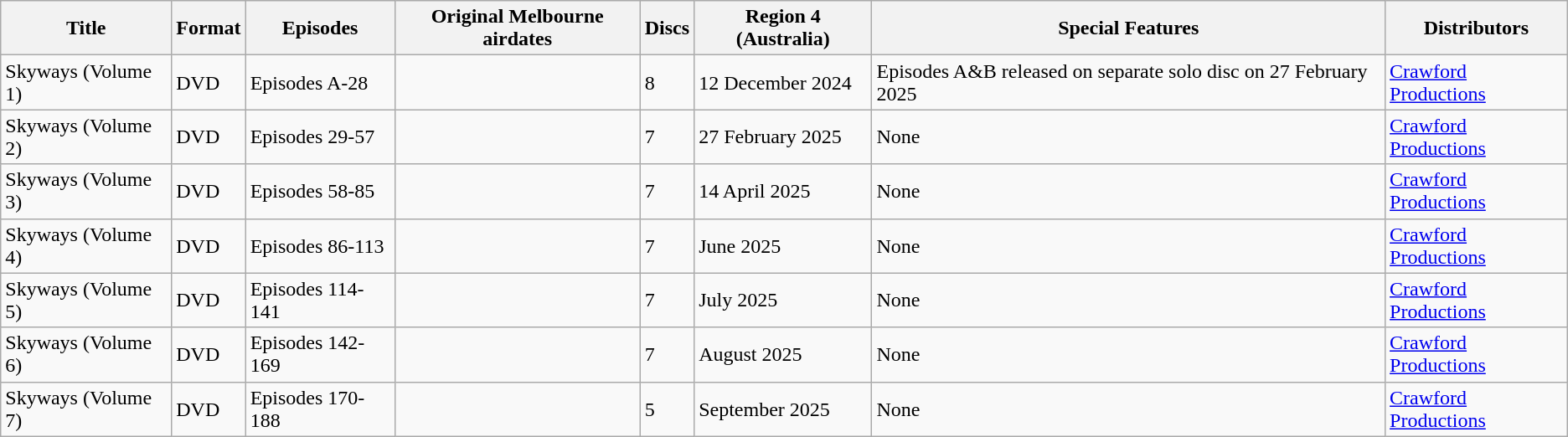<table class="wikitable">
<tr>
<th>Title</th>
<th>Format</th>
<th>Episodes</th>
<th>Original Melbourne airdates</th>
<th>Discs</th>
<th>Region 4 (Australia)</th>
<th>Special Features</th>
<th>Distributors</th>
</tr>
<tr>
<td>Skyways (Volume 1)</td>
<td>DVD</td>
<td style="text-align:left;">Episodes A-28</td>
<td></td>
<td>8</td>
<td>12 December 2024</td>
<td>Episodes A&B released on separate solo disc on 27 February 2025</td>
<td><a href='#'>Crawford Productions</a></td>
</tr>
<tr>
<td>Skyways (Volume 2)</td>
<td>DVD</td>
<td style="text-align:left;">Episodes 29-57</td>
<td></td>
<td>7</td>
<td>27 February 2025</td>
<td>None</td>
<td><a href='#'>Crawford Productions</a></td>
</tr>
<tr>
<td>Skyways (Volume 3)</td>
<td>DVD</td>
<td style="text-align:left;">Episodes 58-85</td>
<td></td>
<td>7</td>
<td>14 April 2025</td>
<td>None</td>
<td><a href='#'>Crawford Productions</a></td>
</tr>
<tr>
<td>Skyways (Volume 4)</td>
<td>DVD</td>
<td style="text-align:left;">Episodes 86-113</td>
<td></td>
<td>7</td>
<td>June 2025</td>
<td>None</td>
<td><a href='#'>Crawford Productions</a></td>
</tr>
<tr>
<td>Skyways (Volume 5)</td>
<td>DVD</td>
<td style="text-align:left;">Episodes 114-141</td>
<td></td>
<td>7</td>
<td>July 2025</td>
<td>None</td>
<td><a href='#'>Crawford Productions</a></td>
</tr>
<tr>
<td>Skyways (Volume 6)</td>
<td>DVD</td>
<td style="text-align:left;">Episodes 142-169</td>
<td></td>
<td>7</td>
<td>August 2025</td>
<td>None</td>
<td><a href='#'>Crawford Productions</a></td>
</tr>
<tr>
<td>Skyways (Volume 7)</td>
<td>DVD</td>
<td style="text-align:left;">Episodes 170-188</td>
<td></td>
<td>5</td>
<td>September 2025</td>
<td>None</td>
<td><a href='#'>Crawford Productions</a></td>
</tr>
</table>
